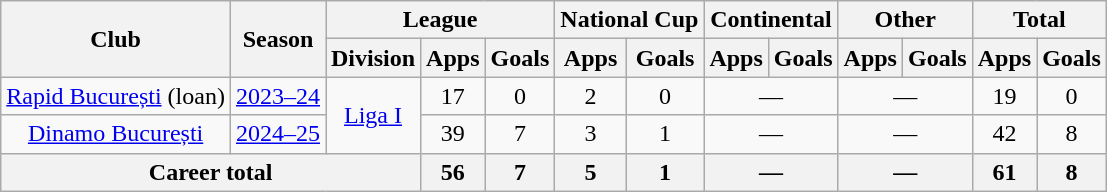<table class=wikitable style=text-align:center>
<tr>
<th rowspan="2">Club</th>
<th rowspan="2">Season</th>
<th colspan="3">League</th>
<th colspan="2">National Cup</th>
<th colspan="2">Continental</th>
<th colspan="2">Other</th>
<th colspan="2">Total</th>
</tr>
<tr>
<th>Division</th>
<th>Apps</th>
<th>Goals</th>
<th>Apps</th>
<th>Goals</th>
<th>Apps</th>
<th>Goals</th>
<th>Apps</th>
<th>Goals</th>
<th>Apps</th>
<th>Goals</th>
</tr>
<tr>
<td><a href='#'>Rapid București</a> (loan)</td>
<td><a href='#'>2023–24</a></td>
<td rowspan="2"><a href='#'>Liga I</a></td>
<td>17</td>
<td>0</td>
<td>2</td>
<td>0</td>
<td colspan="2">—</td>
<td colspan="2">—</td>
<td>19</td>
<td>0</td>
</tr>
<tr>
<td><a href='#'>Dinamo București</a></td>
<td><a href='#'>2024–25</a></td>
<td>39</td>
<td>7</td>
<td>3</td>
<td>1</td>
<td colspan="2">—</td>
<td colspan="2">—</td>
<td>42</td>
<td>8</td>
</tr>
<tr>
<th colspan="3">Career total</th>
<th>56</th>
<th>7</th>
<th>5</th>
<th>1</th>
<th colspan="2">—</th>
<th colspan="2">—</th>
<th>61</th>
<th>8</th>
</tr>
</table>
